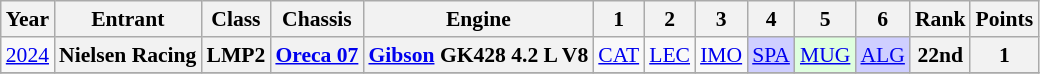<table class="wikitable" style="text-align:center; font-size:90%">
<tr>
<th>Year</th>
<th>Entrant</th>
<th>Class</th>
<th>Chassis</th>
<th>Engine</th>
<th>1</th>
<th>2</th>
<th>3</th>
<th>4</th>
<th>5</th>
<th>6</th>
<th>Rank</th>
<th>Points</th>
</tr>
<tr>
<td><a href='#'>2024</a></td>
<th>Nielsen Racing</th>
<th>LMP2</th>
<th><a href='#'>Oreca 07</a></th>
<th><a href='#'>Gibson</a> GK428 4.2 L V8</th>
<td><a href='#'>CAT</a></td>
<td><a href='#'>LEC</a></td>
<td><a href='#'>IMO</a></td>
<td style="background:#CFCFFF;"><a href='#'>SPA</a><br></td>
<td style="background:#DFFFDF;"><a href='#'>MUG</a><br></td>
<td style="background:#CFCFFF;"><a href='#'>ALG</a><br></td>
<th>22nd</th>
<th>1</th>
</tr>
<tr>
</tr>
</table>
